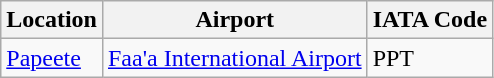<table class="wikitable">
<tr>
<th>Location</th>
<th>Airport</th>
<th>IATA Code</th>
</tr>
<tr>
<td><a href='#'>Papeete</a></td>
<td><a href='#'>Faa'a International Airport</a></td>
<td>PPT</td>
</tr>
</table>
